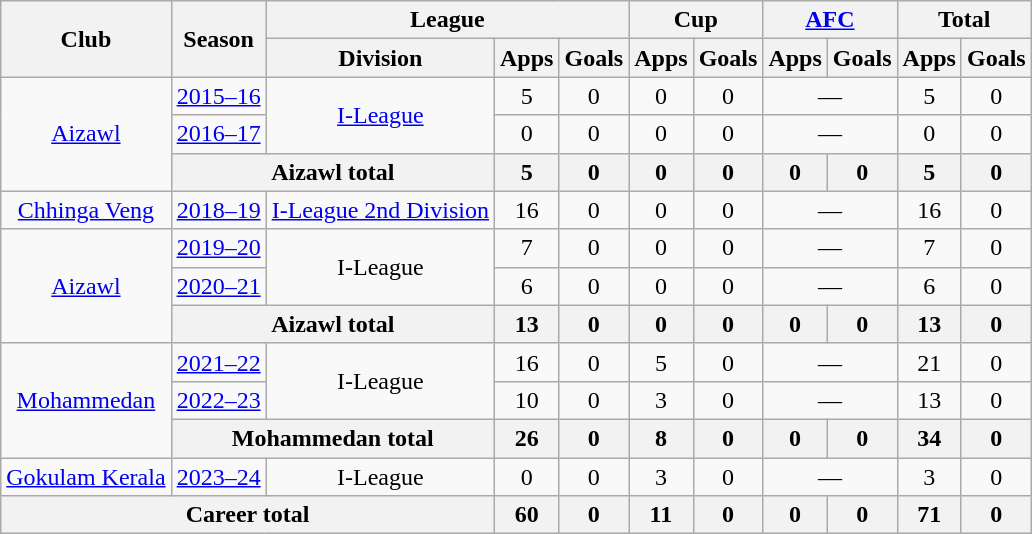<table class="wikitable" style="text-align: center;">
<tr>
<th rowspan="2">Club</th>
<th rowspan="2">Season</th>
<th colspan="3">League</th>
<th colspan="2">Cup</th>
<th colspan="2"><a href='#'>AFC</a></th>
<th colspan="2">Total</th>
</tr>
<tr>
<th>Division</th>
<th>Apps</th>
<th>Goals</th>
<th>Apps</th>
<th>Goals</th>
<th>Apps</th>
<th>Goals</th>
<th>Apps</th>
<th>Goals</th>
</tr>
<tr>
<td rowspan="3"><a href='#'>Aizawl</a></td>
<td><a href='#'>2015–16</a></td>
<td rowspan="2"><a href='#'>I-League</a></td>
<td>5</td>
<td>0</td>
<td>0</td>
<td>0</td>
<td colspan="2">—</td>
<td>5</td>
<td>0</td>
</tr>
<tr>
<td><a href='#'>2016–17</a></td>
<td>0</td>
<td>0</td>
<td>0</td>
<td>0</td>
<td colspan="2">—</td>
<td>0</td>
<td>0</td>
</tr>
<tr>
<th colspan="2">Aizawl total</th>
<th>5</th>
<th>0</th>
<th>0</th>
<th>0</th>
<th>0</th>
<th>0</th>
<th>5</th>
<th>0</th>
</tr>
<tr>
<td rowspan="1"><a href='#'>Chhinga Veng</a></td>
<td><a href='#'>2018–19</a></td>
<td rowspan="1"><a href='#'>I-League 2nd Division</a></td>
<td>16</td>
<td>0</td>
<td>0</td>
<td>0</td>
<td colspan="2">—</td>
<td>16</td>
<td>0</td>
</tr>
<tr>
<td rowspan="3"><a href='#'>Aizawl</a></td>
<td><a href='#'>2019–20</a></td>
<td rowspan="2">I-League</td>
<td>7</td>
<td>0</td>
<td>0</td>
<td>0</td>
<td colspan="2">—</td>
<td>7</td>
<td>0</td>
</tr>
<tr>
<td><a href='#'>2020–21</a></td>
<td>6</td>
<td>0</td>
<td>0</td>
<td>0</td>
<td colspan="2">—</td>
<td>6</td>
<td>0</td>
</tr>
<tr>
<th colspan="2">Aizawl total</th>
<th>13</th>
<th>0</th>
<th>0</th>
<th>0</th>
<th>0</th>
<th>0</th>
<th>13</th>
<th>0</th>
</tr>
<tr>
<td rowspan="3"><a href='#'>Mohammedan</a></td>
<td><a href='#'>2021–22</a></td>
<td rowspan="2">I-League</td>
<td>16</td>
<td>0</td>
<td>5</td>
<td>0</td>
<td colspan="2">—</td>
<td>21</td>
<td>0</td>
</tr>
<tr>
<td><a href='#'>2022–23</a></td>
<td>10</td>
<td>0</td>
<td>3</td>
<td>0</td>
<td colspan="2">—</td>
<td>13</td>
<td>0</td>
</tr>
<tr>
<th colspan="2">Mohammedan total</th>
<th>26</th>
<th>0</th>
<th>8</th>
<th>0</th>
<th>0</th>
<th>0</th>
<th>34</th>
<th>0</th>
</tr>
<tr>
<td rowspan="1"><a href='#'>Gokulam Kerala</a></td>
<td><a href='#'>2023–24</a></td>
<td rowspan="1">I-League</td>
<td>0</td>
<td>0</td>
<td>3</td>
<td>0</td>
<td colspan="2">—</td>
<td>3</td>
<td>0</td>
</tr>
<tr>
<th colspan="3">Career total</th>
<th>60</th>
<th>0</th>
<th>11</th>
<th>0</th>
<th>0</th>
<th>0</th>
<th>71</th>
<th>0</th>
</tr>
</table>
